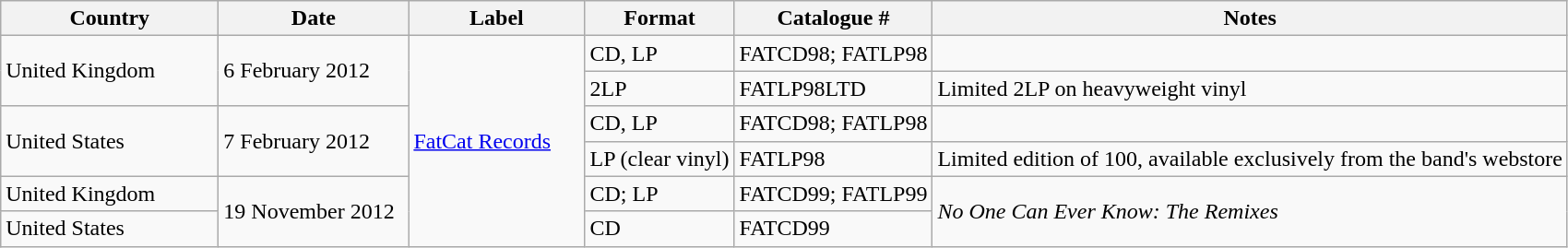<table class="wikitable">
<tr>
<th width="150px">Country</th>
<th width="130px">Date</th>
<th width="120px">Label</th>
<th>Format</th>
<th>Catalogue #</th>
<th>Notes</th>
</tr>
<tr>
<td rowspan="2">United Kingdom</td>
<td rowspan="2">6 February 2012</td>
<td rowspan="6"><a href='#'>FatCat Records</a></td>
<td>CD, LP</td>
<td>FATCD98; FATLP98</td>
<td></td>
</tr>
<tr>
<td>2LP</td>
<td>FATLP98LTD</td>
<td>Limited 2LP on heavyweight vinyl</td>
</tr>
<tr>
<td rowspan="2">United States</td>
<td rowspan="2">7 February 2012</td>
<td>CD, LP</td>
<td>FATCD98; FATLP98</td>
<td></td>
</tr>
<tr>
<td>LP (clear vinyl)</td>
<td>FATLP98</td>
<td>Limited edition of 100, available exclusively from the band's webstore</td>
</tr>
<tr>
<td>United Kingdom</td>
<td rowspan="2">19 November 2012</td>
<td>CD; LP</td>
<td>FATCD99; FATLP99</td>
<td rowspan="2"><em>No One Can Ever Know: The Remixes</em></td>
</tr>
<tr>
<td>United States</td>
<td>CD</td>
<td>FATCD99</td>
</tr>
</table>
